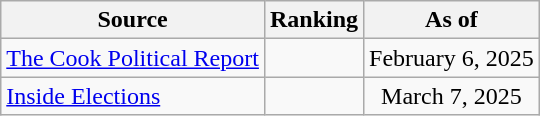<table class="wikitable" style="text-align:center">
<tr>
<th>Source</th>
<th>Ranking</th>
<th>As of</th>
</tr>
<tr>
<td align=left><a href='#'>The Cook Political Report</a></td>
<td></td>
<td>February 6, 2025</td>
</tr>
<tr>
<td align=left><a href='#'>Inside Elections</a></td>
<td></td>
<td>March 7, 2025</td>
</tr>
</table>
